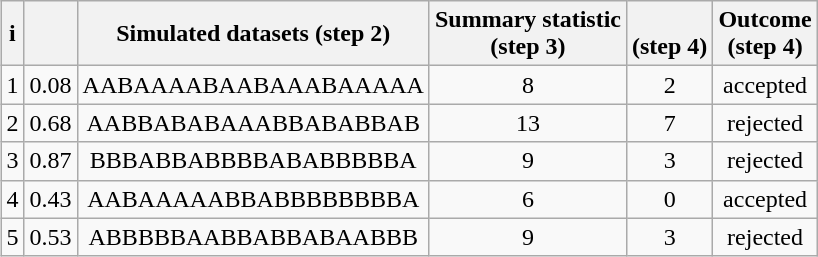<table class="sortable wikitable" style="float: right; margin-left: 1em; text-align: center;" id="table1">
<tr>
<th>i</th>
<th></th>
<th>Simulated datasets (step 2)</th>
<th>Summary statistic <br> (step 3)</th>
<th> <br>(step 4)</th>
<th>Outcome <br>(step 4)</th>
</tr>
<tr>
<td>1</td>
<td>0.08</td>
<td>AABAAAABAABAAABAAAAA</td>
<td>8</td>
<td>2</td>
<td>accepted</td>
</tr>
<tr>
<td>2</td>
<td>0.68</td>
<td>AABBABABAAABBABABBAB</td>
<td>13</td>
<td>7</td>
<td>rejected</td>
</tr>
<tr>
<td>3</td>
<td>0.87</td>
<td>BBBABBABBBBABABBBBBA</td>
<td>9</td>
<td>3</td>
<td>rejected</td>
</tr>
<tr>
<td>4</td>
<td>0.43</td>
<td>AABAAAAABBABBBBBBBBA</td>
<td>6</td>
<td>0</td>
<td>accepted</td>
</tr>
<tr>
<td>5</td>
<td>0.53</td>
<td>ABBBBBAABBABBABAABBB</td>
<td>9</td>
<td>3</td>
<td>rejected</td>
</tr>
</table>
